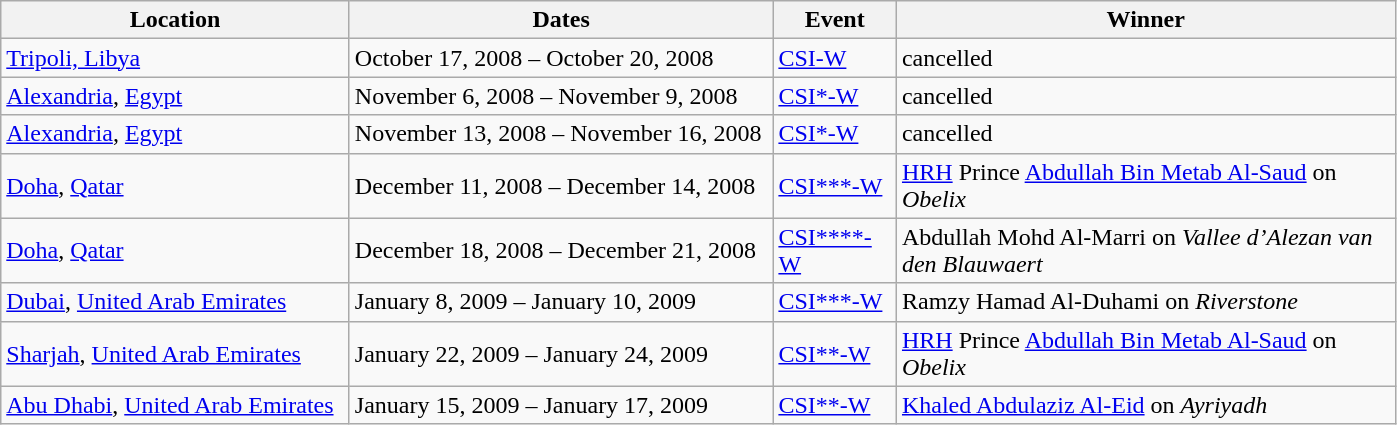<table class="wikitable">
<tr>
<th width=225>Location</th>
<th width=275>Dates</th>
<th width=75>Event</th>
<th width=325>Winner</th>
</tr>
<tr>
<td> <a href='#'>Tripoli, Libya</a></td>
<td>October 17, 2008 – October 20, 2008</td>
<td><a href='#'>CSI-W</a></td>
<td>cancelled</td>
</tr>
<tr>
<td> <a href='#'>Alexandria</a>, <a href='#'>Egypt</a></td>
<td>November 6, 2008 – November 9, 2008</td>
<td><a href='#'>CSI*-W</a></td>
<td>cancelled</td>
</tr>
<tr>
<td> <a href='#'>Alexandria</a>, <a href='#'>Egypt</a></td>
<td>November 13, 2008 – November 16, 2008</td>
<td><a href='#'>CSI*-W</a></td>
<td>cancelled</td>
</tr>
<tr>
<td> <a href='#'>Doha</a>, <a href='#'>Qatar</a></td>
<td>December 11, 2008 – December 14, 2008</td>
<td><a href='#'>CSI***-W</a></td>
<td> <a href='#'>HRH</a> Prince <a href='#'>Abdullah Bin Metab Al-Saud</a> on <em>Obelix</em></td>
</tr>
<tr>
<td> <a href='#'>Doha</a>, <a href='#'>Qatar</a></td>
<td>December 18, 2008 – December 21, 2008</td>
<td><a href='#'>CSI****-W</a></td>
<td> Abdullah Mohd Al-Marri on <em>Vallee d’Alezan van den Blauwaert</em></td>
</tr>
<tr>
<td> <a href='#'>Dubai</a>, <a href='#'>United Arab Emirates</a></td>
<td>January 8, 2009 – January 10, 2009</td>
<td><a href='#'>CSI***-W</a></td>
<td> Ramzy Hamad Al-Duhami on <em>Riverstone</em></td>
</tr>
<tr>
<td> <a href='#'>Sharjah</a>, <a href='#'>United Arab Emirates</a></td>
<td>January 22, 2009 – January 24, 2009</td>
<td><a href='#'>CSI**-W</a></td>
<td> <a href='#'>HRH</a> Prince <a href='#'>Abdullah Bin Metab Al-Saud</a> on <em>Obelix</em></td>
</tr>
<tr>
<td> <a href='#'>Abu Dhabi</a>, <a href='#'>United Arab Emirates</a></td>
<td>January 15, 2009 – January 17, 2009</td>
<td><a href='#'>CSI**-W</a></td>
<td> <a href='#'>Khaled Abdulaziz Al-Eid</a> on <em>Ayriyadh</em></td>
</tr>
</table>
